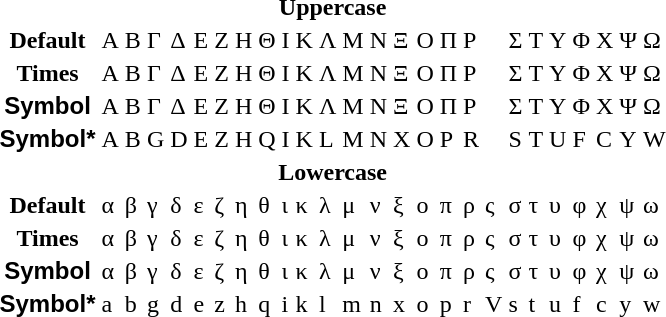<table>
<tr>
<th colspan=26>Uppercase</th>
</tr>
<tr>
<th>Default</th>
<td>Α</td>
<td>Β</td>
<td>Γ</td>
<td>Δ</td>
<td>Ε</td>
<td>Ζ</td>
<td>Η</td>
<td>Θ</td>
<td>Ι</td>
<td>Κ</td>
<td>Λ</td>
<td>Μ</td>
<td>Ν</td>
<td>Ξ</td>
<td>Ο</td>
<td>Π</td>
<td>Ρ</td>
<td></td>
<td>Σ</td>
<td>Τ</td>
<td>Υ</td>
<td>Φ</td>
<td>Χ</td>
<td>Ψ</td>
<td>Ω</td>
</tr>
<tr style="font-family:times,times roman, times new roman, serif">
<th>Times</th>
<td>Α</td>
<td>Β</td>
<td>Γ</td>
<td>Δ</td>
<td>Ε</td>
<td>Ζ</td>
<td>Η</td>
<td>Θ</td>
<td>Ι</td>
<td>Κ</td>
<td>Λ</td>
<td>Μ</td>
<td>Ν</td>
<td>Ξ</td>
<td>Ο</td>
<td>Π</td>
<td>Ρ</td>
<td></td>
<td>Σ</td>
<td>Τ</td>
<td>Υ</td>
<td>Φ</td>
<td>Χ</td>
<td>Ψ</td>
<td>Ω</td>
</tr>
<tr style="font-family:symbol">
<th style="font-family:sans-serif">Symbol</th>
<td>Α</td>
<td>Β</td>
<td>Γ</td>
<td>Δ</td>
<td>Ε</td>
<td>Ζ</td>
<td>Η</td>
<td>Θ</td>
<td>Ι</td>
<td>Κ</td>
<td>Λ</td>
<td>Μ</td>
<td>Ν</td>
<td>Ξ</td>
<td>Ο</td>
<td>Π</td>
<td>Ρ</td>
<td></td>
<td>Σ</td>
<td>Τ</td>
<td>Υ</td>
<td>Φ</td>
<td>Χ</td>
<td>Ψ</td>
<td>Ω</td>
</tr>
<tr style="font-family:symbol">
<th style="font-family:sans-serif">Symbol*</th>
<td>A</td>
<td>B</td>
<td>G</td>
<td>D</td>
<td>E</td>
<td>Z</td>
<td>H</td>
<td>Q</td>
<td>I</td>
<td>K</td>
<td>L</td>
<td>M</td>
<td>N</td>
<td>X</td>
<td>O</td>
<td>P</td>
<td>R</td>
<td></td>
<td>S</td>
<td>T</td>
<td>U</td>
<td>F</td>
<td>C</td>
<td>Y</td>
<td>W</td>
</tr>
<tr>
<th colspan=26>Lowercase</th>
</tr>
<tr>
<th>Default</th>
<td>α</td>
<td>β</td>
<td>γ</td>
<td>δ</td>
<td>ε</td>
<td>ζ</td>
<td>η</td>
<td>θ</td>
<td>ι</td>
<td>κ</td>
<td>λ</td>
<td>μ</td>
<td>ν</td>
<td>ξ</td>
<td>ο</td>
<td>π</td>
<td>ρ</td>
<td>ς</td>
<td>σ</td>
<td>τ</td>
<td>υ</td>
<td>φ</td>
<td>χ</td>
<td>ψ</td>
<td>ω</td>
</tr>
<tr style="font-family:times,times roman, times new roman, serif">
<th>Times</th>
<td>α</td>
<td>β</td>
<td>γ</td>
<td>δ</td>
<td>ε</td>
<td>ζ</td>
<td>η</td>
<td>θ</td>
<td>ι</td>
<td>κ</td>
<td>λ</td>
<td>μ</td>
<td>ν</td>
<td>ξ</td>
<td>ο</td>
<td>π</td>
<td>ρ</td>
<td>ς</td>
<td>σ</td>
<td>τ</td>
<td>υ</td>
<td>φ</td>
<td>χ</td>
<td>ψ</td>
<td>ω</td>
</tr>
<tr style="font-family:symbol">
<th style="font-family:sans-serif">Symbol</th>
<td>α</td>
<td>β</td>
<td>γ</td>
<td>δ</td>
<td>ε</td>
<td>ζ</td>
<td>η</td>
<td>θ</td>
<td>ι</td>
<td>κ</td>
<td>λ</td>
<td>μ</td>
<td>ν</td>
<td>ξ</td>
<td>ο</td>
<td>π</td>
<td>ρ</td>
<td>ς</td>
<td>σ</td>
<td>τ</td>
<td>υ</td>
<td>φ</td>
<td>χ</td>
<td>ψ</td>
<td>ω</td>
</tr>
<tr style="font-family:symbol">
<th style="font-family:sans-serif">Symbol*</th>
<td>a</td>
<td>b</td>
<td>g</td>
<td>d</td>
<td>e</td>
<td>z</td>
<td>h</td>
<td>q</td>
<td>i</td>
<td>k</td>
<td>l</td>
<td>m</td>
<td>n</td>
<td>x</td>
<td>o</td>
<td>p</td>
<td>r</td>
<td>V</td>
<td>s</td>
<td>t</td>
<td>u</td>
<td>f</td>
<td>c</td>
<td>y</td>
<td>w</td>
</tr>
</table>
